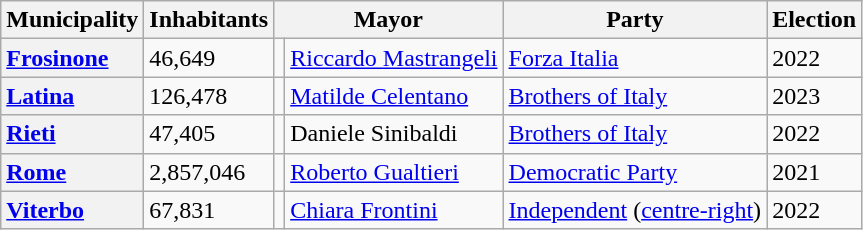<table class="wikitable" border="1">
<tr>
<th scope="col">Municipality</th>
<th colspan=1>Inhabitants</th>
<th colspan=2>Mayor</th>
<th colspan=1>Party</th>
<th colspan=1>Election</th>
</tr>
<tr>
<th scope="row" style="text-align: left;"><a href='#'>Frosinone</a></th>
<td>46,649</td>
<td></td>
<td><a href='#'>Riccardo Mastrangeli</a></td>
<td><a href='#'>Forza Italia</a></td>
<td>2022</td>
</tr>
<tr>
<th scope="row" style="text-align: left;"><a href='#'>Latina</a></th>
<td>126,478</td>
<td></td>
<td><a href='#'>Matilde Celentano</a></td>
<td><a href='#'>Brothers of Italy</a></td>
<td>2023</td>
</tr>
<tr>
<th scope="row" style="text-align: left;"><a href='#'>Rieti</a></th>
<td>47,405</td>
<td></td>
<td>Daniele Sinibaldi</td>
<td><a href='#'>Brothers of Italy</a></td>
<td>2022</td>
</tr>
<tr>
<th scope="row" style="text-align: left;"><a href='#'>Rome</a></th>
<td>2,857,046</td>
<td></td>
<td><a href='#'>Roberto Gualtieri</a></td>
<td><a href='#'>Democratic Party</a></td>
<td>2021</td>
</tr>
<tr>
<th scope="row" style="text-align: left;"><a href='#'>Viterbo</a></th>
<td>67,831</td>
<td></td>
<td><a href='#'>Chiara Frontini</a></td>
<td><a href='#'>Independent</a> (<a href='#'>centre-right</a>)</td>
<td>2022</td>
</tr>
</table>
